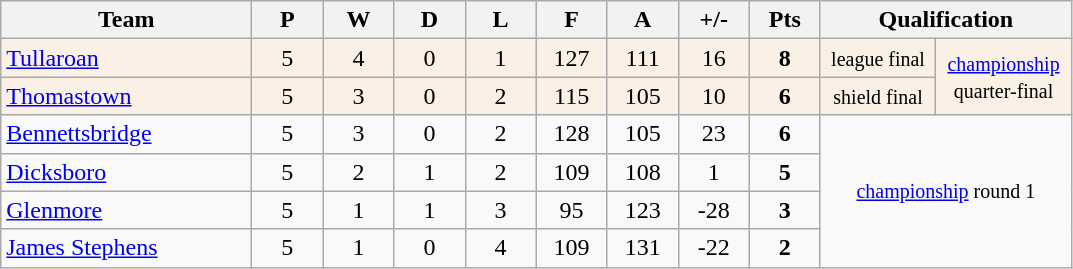<table class=wikitable style="text-align: center;">
<tr>
<th style="width: 160px;">Team</th>
<th style="width: 40px;">P</th>
<th style="width: 40px;">W</th>
<th style="width: 40px;">D</th>
<th style="width: 40px;">L</th>
<th style="width: 40px;">F</th>
<th style="width: 40px;">A</th>
<th style="width: 40px;">+/-</th>
<th style="width: 40px;">Pts</th>
<th style="width: 160px;" colspan="2">Qualification</th>
</tr>
<tr style="background:Linen;">
<td style="text-align:left;"> <a href='#'>Tullaroan</a></td>
<td>5</td>
<td>4</td>
<td>0</td>
<td>1</td>
<td>127</td>
<td>111</td>
<td>16</td>
<td><strong>8</strong></td>
<td><small>league final</small></td>
<td rowspan="2"><small><a href='#'>championship</a><br>quarter-final</small></td>
</tr>
<tr align=center style="background:Linen;">
<td style="text-align:left;"> <a href='#'>Thomastown</a></td>
<td>5</td>
<td>3</td>
<td>0</td>
<td>2</td>
<td>115</td>
<td>105</td>
<td>10</td>
<td><strong>6</strong></td>
<td><small>shield final</small></td>
</tr>
<tr align=center>
<td style="text-align:left;"> <a href='#'>Bennettsbridge</a></td>
<td>5</td>
<td>3</td>
<td>0</td>
<td>2</td>
<td>128</td>
<td>105</td>
<td>23</td>
<td><strong>6</strong></td>
<td rowspan="4" colspan="2"><small><a href='#'>championship</a> round 1</small></td>
</tr>
<tr align=center>
<td style="text-align:left;"> <a href='#'>Dicksboro</a></td>
<td>5</td>
<td>2</td>
<td>1</td>
<td>2</td>
<td>109</td>
<td>108</td>
<td>1</td>
<td><strong>5</strong></td>
</tr>
<tr align=center>
<td style="text-align:left;"> <a href='#'>Glenmore</a></td>
<td>5</td>
<td>1</td>
<td>1</td>
<td>3</td>
<td>95</td>
<td>123</td>
<td>-28</td>
<td><strong>3</strong></td>
</tr>
<tr align=center>
<td style="text-align:left;"> <a href='#'>James Stephens</a></td>
<td>5</td>
<td>1</td>
<td>0</td>
<td>4</td>
<td>109</td>
<td>131</td>
<td>-22</td>
<td><strong>2</strong></td>
</tr>
</table>
